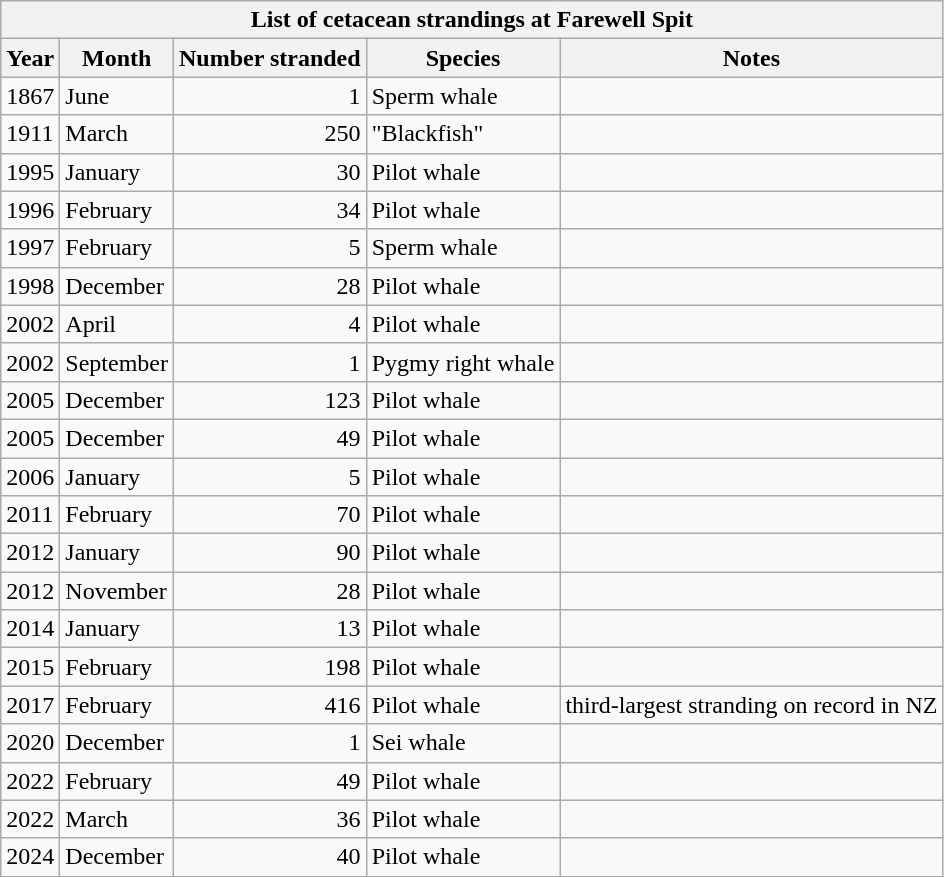<table class="sortable wikitable mw-collapsible sticky-header autocollapse">
<tr>
<th colspan="6">List of cetacean strandings at Farewell Spit</th>
</tr>
<tr>
<th>Year</th>
<th>Month</th>
<th>Number stranded</th>
<th>Species</th>
<th>Notes</th>
</tr>
<tr>
<td>1867</td>
<td>June</td>
<td align="right">1</td>
<td>Sperm whale</td>
<td></td>
</tr>
<tr>
<td>1911</td>
<td>March</td>
<td align="right">250</td>
<td>"Blackfish"</td>
<td></td>
</tr>
<tr>
<td>1995</td>
<td>January</td>
<td align="right">30</td>
<td>Pilot whale</td>
<td></td>
</tr>
<tr>
<td>1996</td>
<td>February</td>
<td align="right">34</td>
<td>Pilot whale</td>
<td></td>
</tr>
<tr>
<td>1997</td>
<td>February</td>
<td align="right">5</td>
<td>Sperm whale</td>
<td></td>
</tr>
<tr>
<td>1998</td>
<td>December</td>
<td align="right">28</td>
<td>Pilot whale</td>
<td></td>
</tr>
<tr>
<td>2002</td>
<td>April</td>
<td align="right">4</td>
<td>Pilot whale</td>
<td></td>
</tr>
<tr>
<td>2002</td>
<td>September</td>
<td align="right">1</td>
<td>Pygmy right whale</td>
<td></td>
</tr>
<tr>
<td>2005</td>
<td>December</td>
<td align="right">123</td>
<td>Pilot whale</td>
<td></td>
</tr>
<tr>
<td>2005</td>
<td>December</td>
<td align="right">49</td>
<td>Pilot whale</td>
<td></td>
</tr>
<tr>
<td>2006</td>
<td>January</td>
<td align="right">5</td>
<td>Pilot whale</td>
<td></td>
</tr>
<tr>
<td>2011</td>
<td>February</td>
<td align="right">70</td>
<td>Pilot whale</td>
<td></td>
</tr>
<tr>
<td>2012</td>
<td>January</td>
<td align="right">90</td>
<td>Pilot whale</td>
<td></td>
</tr>
<tr>
<td>2012</td>
<td>November</td>
<td align="right">28</td>
<td>Pilot whale</td>
<td></td>
</tr>
<tr>
<td>2014</td>
<td>January</td>
<td align="right">13</td>
<td>Pilot whale</td>
<td></td>
</tr>
<tr>
<td>2015</td>
<td>February</td>
<td align=right>198</td>
<td>Pilot whale</td>
<td></td>
</tr>
<tr>
<td>2017</td>
<td>February</td>
<td align="right">416</td>
<td>Pilot whale</td>
<td>third-largest stranding on record in NZ</td>
</tr>
<tr>
<td>2020</td>
<td>December</td>
<td align="right">1</td>
<td>Sei whale</td>
<td></td>
</tr>
<tr>
<td>2022</td>
<td>February</td>
<td align="right">49</td>
<td>Pilot whale</td>
<td></td>
</tr>
<tr>
<td>2022</td>
<td>March</td>
<td align="right">36</td>
<td>Pilot whale</td>
<td></td>
</tr>
<tr>
<td>2024</td>
<td>December</td>
<td align="right">40</td>
<td>Pilot whale</td>
<td></td>
</tr>
</table>
